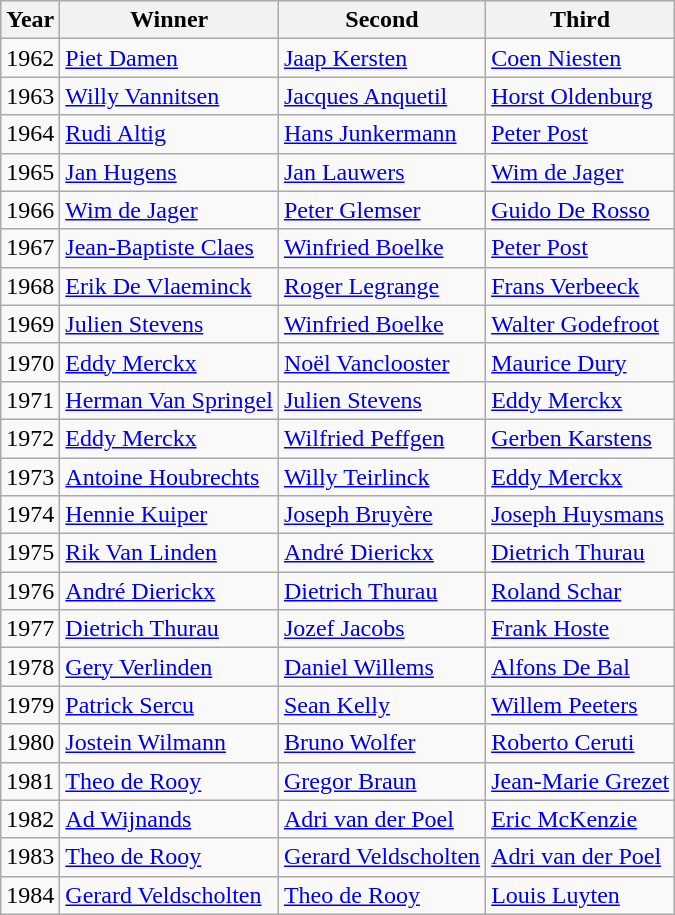<table class="wikitable">
<tr>
<th>Year</th>
<th>Winner</th>
<th>Second</th>
<th>Third</th>
</tr>
<tr>
<td>1962</td>
<td> <a href='#'>Piet Damen</a></td>
<td> <a href='#'>Jaap Kersten</a></td>
<td> <a href='#'>Coen Niesten</a></td>
</tr>
<tr>
<td>1963</td>
<td> <a href='#'>Willy Vannitsen</a></td>
<td> <a href='#'>Jacques Anquetil</a></td>
<td> <a href='#'>Horst Oldenburg</a></td>
</tr>
<tr>
<td>1964</td>
<td> <a href='#'>Rudi Altig</a></td>
<td> <a href='#'>Hans Junkermann</a></td>
<td> <a href='#'>Peter Post</a></td>
</tr>
<tr>
<td>1965</td>
<td> <a href='#'>Jan Hugens</a></td>
<td> <a href='#'>Jan Lauwers</a></td>
<td> <a href='#'>Wim de Jager</a></td>
</tr>
<tr>
<td>1966</td>
<td> <a href='#'>Wim de Jager</a></td>
<td> <a href='#'>Peter Glemser</a></td>
<td> <a href='#'>Guido De Rosso</a></td>
</tr>
<tr>
<td>1967</td>
<td> <a href='#'>Jean-Baptiste Claes</a></td>
<td> <a href='#'>Winfried Boelke</a></td>
<td> <a href='#'>Peter Post</a></td>
</tr>
<tr>
<td>1968</td>
<td> <a href='#'>Erik De Vlaeminck</a></td>
<td> <a href='#'>Roger Legrange</a></td>
<td> <a href='#'>Frans Verbeeck</a></td>
</tr>
<tr>
<td>1969</td>
<td> <a href='#'>Julien Stevens</a></td>
<td> <a href='#'>Winfried Boelke</a></td>
<td> <a href='#'>Walter Godefroot</a></td>
</tr>
<tr>
<td>1970</td>
<td> <a href='#'>Eddy Merckx</a></td>
<td> <a href='#'>Noël Vanclooster</a></td>
<td> <a href='#'>Maurice Dury</a></td>
</tr>
<tr>
<td>1971</td>
<td> <a href='#'>Herman Van Springel</a></td>
<td> <a href='#'>Julien Stevens</a></td>
<td> <a href='#'>Eddy Merckx</a></td>
</tr>
<tr>
<td>1972</td>
<td> <a href='#'>Eddy Merckx</a></td>
<td> <a href='#'>Wilfried Peffgen</a></td>
<td> <a href='#'>Gerben Karstens</a></td>
</tr>
<tr>
<td>1973</td>
<td> <a href='#'>Antoine Houbrechts</a></td>
<td> <a href='#'>Willy Teirlinck</a></td>
<td> <a href='#'>Eddy Merckx</a></td>
</tr>
<tr>
<td>1974</td>
<td> <a href='#'>Hennie Kuiper</a></td>
<td> <a href='#'>Joseph Bruyère</a></td>
<td> <a href='#'>Joseph Huysmans</a></td>
</tr>
<tr>
<td>1975</td>
<td> <a href='#'>Rik Van Linden</a></td>
<td> <a href='#'>André Dierickx</a></td>
<td> <a href='#'>Dietrich Thurau</a></td>
</tr>
<tr>
<td>1976</td>
<td> <a href='#'>André Dierickx</a></td>
<td> <a href='#'>Dietrich Thurau</a></td>
<td> <a href='#'>Roland Schar</a></td>
</tr>
<tr>
<td>1977</td>
<td> <a href='#'>Dietrich Thurau</a></td>
<td> <a href='#'>Jozef Jacobs</a></td>
<td> <a href='#'>Frank Hoste</a></td>
</tr>
<tr>
<td>1978</td>
<td> <a href='#'>Gery Verlinden</a></td>
<td> <a href='#'>Daniel Willems</a></td>
<td> <a href='#'>Alfons De Bal</a></td>
</tr>
<tr>
<td>1979</td>
<td> <a href='#'>Patrick Sercu</a></td>
<td> <a href='#'>Sean Kelly</a></td>
<td> <a href='#'>Willem Peeters</a></td>
</tr>
<tr>
<td>1980</td>
<td> <a href='#'>Jostein Wilmann</a></td>
<td> <a href='#'>Bruno Wolfer</a></td>
<td> <a href='#'>Roberto Ceruti</a></td>
</tr>
<tr>
<td>1981</td>
<td> <a href='#'>Theo de Rooy</a></td>
<td> <a href='#'>Gregor Braun</a></td>
<td> <a href='#'>Jean-Marie Grezet</a></td>
</tr>
<tr>
<td>1982</td>
<td> <a href='#'>Ad Wijnands</a></td>
<td> <a href='#'>Adri van der Poel</a></td>
<td> <a href='#'>Eric McKenzie</a></td>
</tr>
<tr>
<td>1983</td>
<td> <a href='#'>Theo de Rooy</a></td>
<td> <a href='#'>Gerard Veldscholten</a></td>
<td> <a href='#'>Adri van der Poel</a></td>
</tr>
<tr>
<td>1984</td>
<td> <a href='#'>Gerard Veldscholten</a></td>
<td> <a href='#'>Theo de Rooy</a></td>
<td> <a href='#'>Louis Luyten</a></td>
</tr>
</table>
